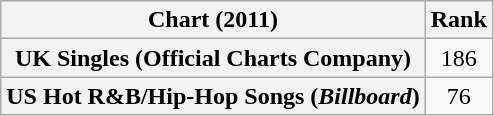<table class="wikitable sortable plainrowheaders" style="text-align:center">
<tr>
<th scope="col">Chart (2011)</th>
<th scope="col">Rank</th>
</tr>
<tr>
<th scope="row">UK Singles (Official Charts Company)</th>
<td>186</td>
</tr>
<tr>
<th scope="row">US Hot R&B/Hip-Hop Songs (<em>Billboard</em>)</th>
<td>76</td>
</tr>
</table>
